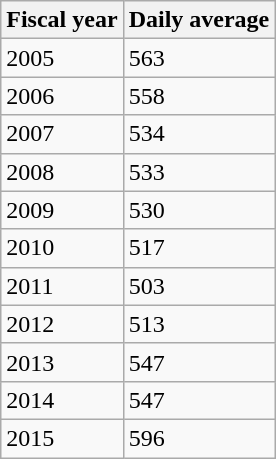<table class="wikitable">
<tr>
<th>Fiscal year</th>
<th>Daily average</th>
</tr>
<tr>
<td>2005</td>
<td>563</td>
</tr>
<tr>
<td>2006</td>
<td>558</td>
</tr>
<tr>
<td>2007</td>
<td>534</td>
</tr>
<tr>
<td>2008</td>
<td>533</td>
</tr>
<tr>
<td>2009</td>
<td>530</td>
</tr>
<tr>
<td>2010</td>
<td>517</td>
</tr>
<tr>
<td>2011</td>
<td>503</td>
</tr>
<tr>
<td>2012</td>
<td>513</td>
</tr>
<tr>
<td>2013</td>
<td>547</td>
</tr>
<tr>
<td>2014</td>
<td>547</td>
</tr>
<tr>
<td>2015</td>
<td>596</td>
</tr>
</table>
